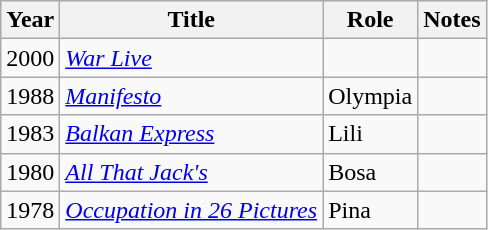<table class="wikitable sortable">
<tr>
<th>Year</th>
<th>Title</th>
<th>Role</th>
<th class="unsortable">Notes</th>
</tr>
<tr>
<td>2000</td>
<td><em><a href='#'>War Live</a></em></td>
<td></td>
<td></td>
</tr>
<tr>
<td>1988</td>
<td><em><a href='#'>Manifesto</a></em></td>
<td>Olympia</td>
<td></td>
</tr>
<tr>
<td>1983</td>
<td><em><a href='#'>Balkan Express</a></em></td>
<td>Lili</td>
<td></td>
</tr>
<tr>
<td>1980</td>
<td><em><a href='#'>All That Jack's</a></em></td>
<td>Bosa</td>
<td></td>
</tr>
<tr>
<td>1978</td>
<td><em><a href='#'>Occupation in 26 Pictures</a></em></td>
<td>Pina</td>
<td></td>
</tr>
</table>
